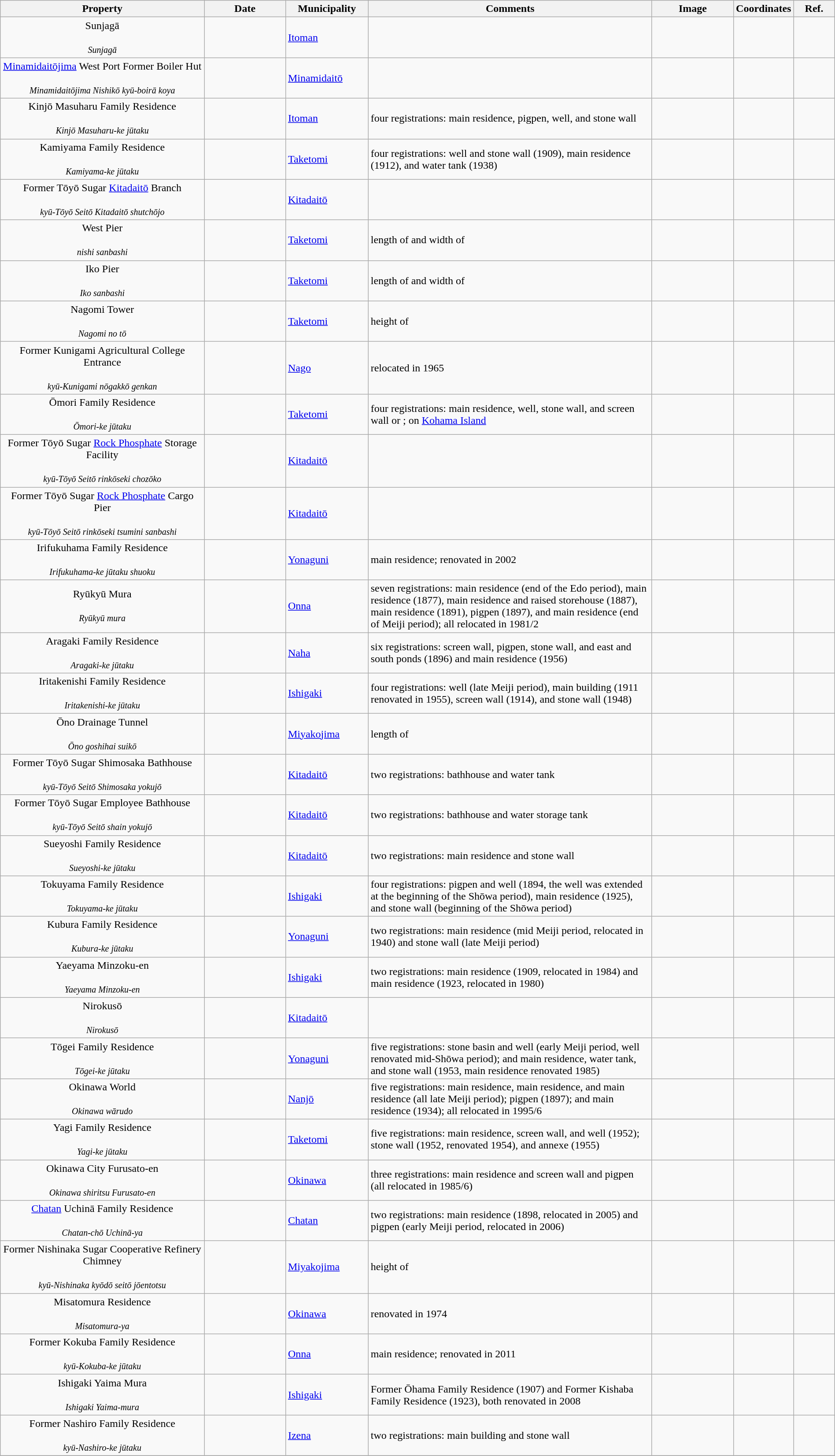<table class="wikitable sortable"  style="width:100%;">
<tr>
<th width="25%" align="left">Property</th>
<th width="10%" align="left" data-sort-type="number">Date</th>
<th width="10%" align="left">Municipality</th>
<th width="35%" align="left" class="unsortable">Comments</th>
<th width="10%" align="left" class="unsortable">Image</th>
<th width="5%" align="left" class="unsortable">Coordinates</th>
<th width="5%" align="left" class="unsortable">Ref.</th>
</tr>
<tr>
<td align="center">Sunjagā<br><br><small><em>Sunjagā</em></small></td>
<td></td>
<td><a href='#'>Itoman</a></td>
<td></td>
<td></td>
<td></td>
<td></td>
</tr>
<tr>
<td align="center"><a href='#'>Minamidaitōjima</a> West Port Former Boiler Hut<br><br><small><em>Minamidaitōjima Nishikō kyū-boirā koya</em></small></td>
<td></td>
<td><a href='#'>Minamidaitō</a></td>
<td></td>
<td></td>
<td></td>
<td></td>
</tr>
<tr>
<td align="center">Kinjō Masuharu Family Residence<br><br><small><em>Kinjō Masuharu-ke jūtaku</em></small></td>
<td></td>
<td><a href='#'>Itoman</a></td>
<td>four registrations: main residence, pigpen, well, and stone wall</td>
<td></td>
<td></td>
<td>   </td>
</tr>
<tr>
<td align="center">Kamiyama Family Residence<br><br><small><em>Kamiyama-ke jūtaku</em></small></td>
<td></td>
<td><a href='#'>Taketomi</a></td>
<td>four registrations: well and stone wall (1909), main residence (1912), and water tank (1938)</td>
<td></td>
<td></td>
<td>   </td>
</tr>
<tr>
<td align="center">Former Tōyō Sugar <a href='#'>Kitadaitō</a> Branch<br><br><small><em>kyū-Tōyō Seitō Kitadaitō shutchōjo</em></small></td>
<td></td>
<td><a href='#'>Kitadaitō</a></td>
<td></td>
<td></td>
<td></td>
<td></td>
</tr>
<tr>
<td align="center">West Pier<br><br><small><em>nishi sanbashi</em></small></td>
<td></td>
<td><a href='#'>Taketomi</a></td>
<td>length of  and width of </td>
<td></td>
<td></td>
<td></td>
</tr>
<tr>
<td align="center">Iko Pier<br><br><small><em>Iko sanbashi</em></small></td>
<td></td>
<td><a href='#'>Taketomi</a></td>
<td>length of  and width of </td>
<td></td>
<td></td>
<td></td>
</tr>
<tr>
<td align="center">Nagomi Tower<br><br><small><em>Nagomi no tō</em></small></td>
<td></td>
<td><a href='#'>Taketomi</a></td>
<td>height of </td>
<td></td>
<td></td>
<td></td>
</tr>
<tr>
<td align="center">Former Kunigami Agricultural College Entrance<br><br><small><em>kyū-Kunigami nōgakkō genkan</em></small></td>
<td></td>
<td><a href='#'>Nago</a></td>
<td>relocated in 1965</td>
<td></td>
<td></td>
<td></td>
</tr>
<tr>
<td align="center">Ōmori Family Residence<br><br><small><em>Ōmori-ke jūtaku</em></small></td>
<td></td>
<td><a href='#'>Taketomi</a></td>
<td>four registrations: main residence, well, stone wall, and screen wall or ; on <a href='#'>Kohama Island</a></td>
<td></td>
<td></td>
<td>   </td>
</tr>
<tr>
<td align="center">Former Tōyō Sugar <a href='#'>Rock Phosphate</a> Storage Facility<br><br><small><em>kyū-Tōyō Seitō rinkōseki chozōko</em></small></td>
<td></td>
<td><a href='#'>Kitadaitō</a></td>
<td></td>
<td></td>
<td></td>
<td></td>
</tr>
<tr>
<td align="center">Former Tōyō Sugar <a href='#'>Rock Phosphate</a> Cargo Pier<br><br><small><em>kyū-Tōyō Seitō rinkōseki tsumini sanbashi</em></small></td>
<td></td>
<td><a href='#'>Kitadaitō</a></td>
<td></td>
<td></td>
<td></td>
<td></td>
</tr>
<tr>
<td align="center">Irifukuhama Family Residence<br><br><small><em>Irifukuhama-ke jūtaku shuoku</em></small></td>
<td></td>
<td><a href='#'>Yonaguni</a></td>
<td>main residence; renovated in 2002</td>
<td></td>
<td></td>
<td></td>
</tr>
<tr>
<td align="center">Ryūkyū Mura<br><br><small><em>Ryūkyū mura</em></small></td>
<td></td>
<td><a href='#'>Onna</a></td>
<td>seven registrations:  main residence (end of the Edo period),  main residence (1877),  main residence and raised storehouse (1887),  main residence (1891),  pigpen (1897), and  main residence (end of Meiji period); all relocated in 1981/2</td>
<td></td>
<td></td>
<td>      </td>
</tr>
<tr>
<td align="center">Aragaki Family Residence<br><br><small><em>Aragaki-ke jūtaku</em></small></td>
<td></td>
<td><a href='#'>Naha</a></td>
<td>six registrations: screen wall, pigpen, stone wall, and east and south ponds (1896) and main residence (1956)</td>
<td></td>
<td></td>
<td>     </td>
</tr>
<tr>
<td align="center">Iritakenishi Family Residence<br><br><small><em>Iritakenishi-ke jūtaku</em></small></td>
<td></td>
<td><a href='#'>Ishigaki</a></td>
<td>four registrations: well (late Meiji period), main building (1911 renovated in 1955), screen wall (1914), and stone wall (1948)</td>
<td></td>
<td></td>
<td>   </td>
</tr>
<tr>
<td align="center">Ōno Drainage Tunnel<br><br><small><em>Ōno goshihai suikō</em></small></td>
<td></td>
<td><a href='#'>Miyakojima</a></td>
<td>length of </td>
<td></td>
<td></td>
<td></td>
</tr>
<tr>
<td align="center">Former Tōyō Sugar Shimosaka Bathhouse<br><br><small><em>kyū-Tōyō Seitō Shimosaka yokujō</em></small></td>
<td></td>
<td><a href='#'>Kitadaitō</a></td>
<td>two registrations: bathhouse and water tank</td>
<td></td>
<td></td>
<td> </td>
</tr>
<tr>
<td align="center">Former Tōyō Sugar Employee Bathhouse<br><br><small><em>kyū-Tōyō Seitō shain yokujō</em></small></td>
<td></td>
<td><a href='#'>Kitadaitō</a></td>
<td>two registrations: bathhouse and water storage tank</td>
<td></td>
<td></td>
<td> </td>
</tr>
<tr>
<td align="center">Sueyoshi Family Residence<br><br><small><em>Sueyoshi-ke jūtaku</em></small></td>
<td></td>
<td><a href='#'>Kitadaitō</a></td>
<td>two registrations: main residence and stone wall</td>
<td></td>
<td></td>
<td> </td>
</tr>
<tr>
<td align="center">Tokuyama Family Residence<br><br><small><em>Tokuyama-ke jūtaku</em></small></td>
<td></td>
<td><a href='#'>Ishigaki</a></td>
<td>four registrations: pigpen and well (1894, the well was extended at the beginning of the Shōwa period), main residence (1925), and stone wall (beginning of the Shōwa period)</td>
<td></td>
<td></td>
<td>   </td>
</tr>
<tr>
<td align="center">Kubura Family Residence<br><br><small><em>Kubura-ke jūtaku</em></small></td>
<td></td>
<td><a href='#'>Yonaguni</a></td>
<td>two registrations: main residence (mid Meiji period, relocated in 1940) and stone wall (late Meiji period)</td>
<td></td>
<td></td>
<td> </td>
</tr>
<tr>
<td align="center">Yaeyama Minzoku-en<br><br><small><em>Yaeyama Minzoku-en</em></small></td>
<td></td>
<td><a href='#'>Ishigaki</a></td>
<td>two registrations:  main residence (1909, relocated in 1984) and  main residence (1923, relocated in 1980)</td>
<td></td>
<td></td>
<td> </td>
</tr>
<tr>
<td align="center">Nirokusō<br><br><small><em>Nirokusō</em></small></td>
<td></td>
<td><a href='#'>Kitadaitō</a></td>
<td></td>
<td></td>
<td></td>
<td></td>
</tr>
<tr>
<td align="center">Tōgei Family Residence<br><br><small><em>Tōgei-ke jūtaku</em></small></td>
<td></td>
<td><a href='#'>Yonaguni</a></td>
<td>five registrations: stone basin and well (early Meiji period, well renovated mid-Shōwa period); and main residence, water tank, and stone wall (1953, main residence renovated 1985)</td>
<td></td>
<td></td>
<td>    </td>
</tr>
<tr>
<td align="center">Okinawa World<br><br><small><em>Okinawa wārudo</em></small></td>
<td></td>
<td><a href='#'>Nanjō</a></td>
<td>five registrations:  main residence,  main residence, and  main residence (all late Meiji period);  pigpen (1897); and  main residence (1934); all relocated in 1995/6</td>
<td></td>
<td></td>
<td>    </td>
</tr>
<tr>
<td align="center">Yagi Family Residence<br><br><small><em>Yagi-ke jūtaku</em></small></td>
<td></td>
<td><a href='#'>Taketomi</a></td>
<td>five registrations: main residence, screen wall, and well (1952); stone wall (1952, renovated 1954), and annexe (1955)</td>
<td></td>
<td></td>
<td>    </td>
</tr>
<tr>
<td align="center">Okinawa City Furusato-en<br><br><small><em>Okinawa shiritsu Furusato-en</em></small></td>
<td></td>
<td><a href='#'>Okinawa</a></td>
<td>three registrations:  main residence and screen wall and  pigpen (all relocated in 1985/6)</td>
<td></td>
<td></td>
<td>  </td>
</tr>
<tr>
<td align="center"><a href='#'>Chatan</a> Uchinā Family Residence<br><br><small><em>Chatan-chō Uchinā-ya</em></small></td>
<td></td>
<td><a href='#'>Chatan</a></td>
<td>two registrations: main residence (1898, relocated in 2005) and pigpen (early Meiji period, relocated in 2006)</td>
<td></td>
<td></td>
<td> </td>
</tr>
<tr>
<td align="center">Former Nishinaka Sugar Cooperative Refinery Chimney<br><br><small><em>kyū-Nishinaka kyōdō seitō jōentotsu</em></small></td>
<td></td>
<td><a href='#'>Miyakojima</a></td>
<td>height of </td>
<td></td>
<td></td>
<td></td>
</tr>
<tr>
<td align="center">Misatomura Residence<br><br><small><em>Misatomura-ya</em></small></td>
<td></td>
<td><a href='#'>Okinawa</a></td>
<td>renovated in 1974</td>
<td></td>
<td></td>
<td></td>
</tr>
<tr>
<td align="center">Former Kokuba Family Residence<br><br><small><em>kyū-Kokuba-ke jūtaku</em></small></td>
<td></td>
<td><a href='#'>Onna</a></td>
<td>main residence; renovated in 2011</td>
<td></td>
<td></td>
<td></td>
</tr>
<tr>
<td align="center">Ishigaki Yaima Mura<br><br><small><em>Ishigaki Yaima-mura</em></small></td>
<td></td>
<td><a href='#'>Ishigaki</a></td>
<td>Former Ōhama Family Residence (1907) and Former Kishaba Family Residence (1923), both renovated in 2008</td>
<td></td>
<td></td>
<td> </td>
</tr>
<tr>
<td align="center">Former Nashiro Family Residence<br><br><small><em>kyū-Nashiro-ke jūtaku</em></small></td>
<td></td>
<td><a href='#'>Izena</a></td>
<td>two registrations: main building and stone wall</td>
<td></td>
<td></td>
<td> </td>
</tr>
<tr>
</tr>
</table>
